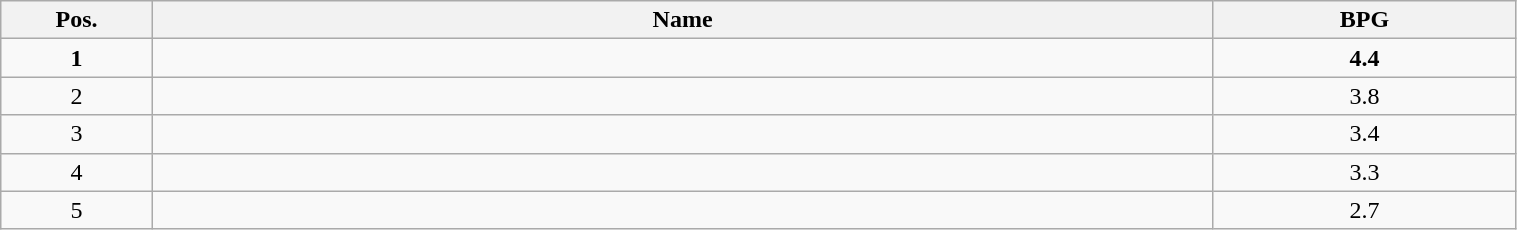<table class=wikitable width="80%">
<tr>
<th width="10%">Pos.</th>
<th width="70%">Name</th>
<th width="20%">BPG</th>
</tr>
<tr>
<td align=center><strong>1</strong></td>
<td><strong></strong></td>
<td align=center><strong>4.4</strong></td>
</tr>
<tr>
<td align=center>2</td>
<td></td>
<td align=center>3.8</td>
</tr>
<tr>
<td align=center>3</td>
<td></td>
<td align=center>3.4</td>
</tr>
<tr>
<td align=center>4</td>
<td></td>
<td align=center>3.3</td>
</tr>
<tr>
<td align=center>5</td>
<td></td>
<td align=center>2.7</td>
</tr>
</table>
